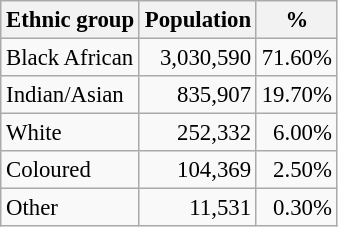<table class="wikitable" style="font-size: 95%; text-align: right">
<tr>
<th>Ethnic group</th>
<th>Population</th>
<th>%</th>
</tr>
<tr>
<td align=left>Black African</td>
<td>3,030,590</td>
<td>71.60%</td>
</tr>
<tr>
<td align=left>Indian/Asian</td>
<td>835,907</td>
<td>19.70%</td>
</tr>
<tr>
<td align=left>White</td>
<td>252,332</td>
<td>6.00%</td>
</tr>
<tr>
<td align=left>Coloured</td>
<td>104,369</td>
<td>2.50%</td>
</tr>
<tr>
<td align=left>Other</td>
<td>11,531</td>
<td>0.30%</td>
</tr>
</table>
